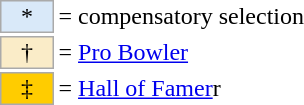<table border=0 cellspacing="0" cellpadding="8">
<tr>
<td><br><table style="margin: 0.75em 0 0 0.5em;">
<tr>
<td style="background:#d9e9f9; border:1px solid #aaa; width:2em; text-align:center;">*</td>
<td>= compensatory selection</td>
<td></td>
</tr>
<tr>
<td style="background:#faecc8; border:1px solid #aaa; width:2em; text-align:center;">†</td>
<td>= <a href='#'>Pro Bowler</a></td>
</tr>
<tr>
<td style="background-color:#FFCC00; border:1px solid #aaaaaa; width:2em; text-align:center;">‡</td>
<td>= <a href='#'>Hall of Famer</a>r</td>
</tr>
</table>
</td>
<td cellspacing="2"><br></td>
</tr>
</table>
